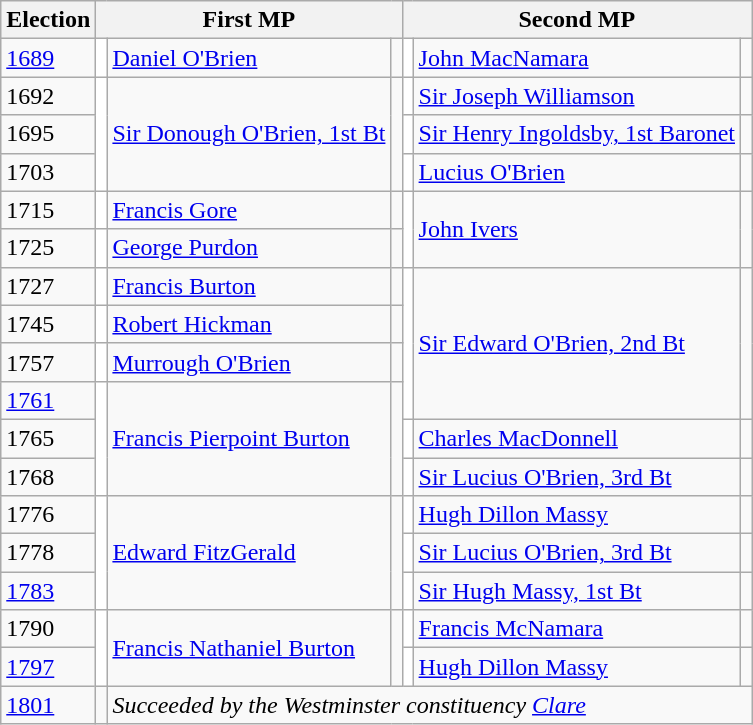<table class="wikitable">
<tr>
<th>Election</th>
<th colspan=3>First MP</th>
<th colspan=3>Second MP</th>
</tr>
<tr>
<td><a href='#'>1689</a></td>
<td style="background-color: white"></td>
<td><a href='#'>Daniel O'Brien</a></td>
<td></td>
<td style="background-color: white"></td>
<td><a href='#'>John MacNamara</a></td>
<td></td>
</tr>
<tr>
<td>1692</td>
<td rowspan="3" style="background-color: white"></td>
<td rowspan="3"><a href='#'>Sir Donough O'Brien, 1st Bt</a></td>
<td rowspan="3"></td>
<td style="background-color: white"></td>
<td><a href='#'>Sir Joseph Williamson</a> </td>
<td></td>
</tr>
<tr>
<td>1695</td>
<td style="background-color: white"></td>
<td><a href='#'>Sir Henry Ingoldsby, 1st Baronet</a></td>
<td></td>
</tr>
<tr>
<td>1703</td>
<td style="background-color: white"></td>
<td><a href='#'>Lucius O'Brien</a></td>
<td></td>
</tr>
<tr>
<td>1715</td>
<td style="background-color: white"></td>
<td><a href='#'>Francis Gore</a></td>
<td></td>
<td rowspan="2" style="background-color: white"></td>
<td rowspan="2"><a href='#'>John Ivers</a></td>
<td rowspan="2"></td>
</tr>
<tr>
<td>1725</td>
<td style="background-color: white"></td>
<td><a href='#'>George Purdon</a></td>
<td></td>
</tr>
<tr>
<td>1727</td>
<td style="background-color: white"></td>
<td><a href='#'>Francis Burton</a></td>
<td></td>
<td rowspan="4" style="background-color: white"></td>
<td rowspan="4"><a href='#'>Sir Edward O'Brien, 2nd Bt</a></td>
<td rowspan="4"></td>
</tr>
<tr>
<td>1745</td>
<td style="background-color: white"></td>
<td><a href='#'>Robert Hickman</a></td>
<td></td>
</tr>
<tr>
<td>1757</td>
<td style="background-color: white"></td>
<td><a href='#'>Murrough O'Brien</a></td>
<td></td>
</tr>
<tr>
<td><a href='#'>1761</a></td>
<td rowspan="3" style="background-color: white"></td>
<td rowspan="3"><a href='#'>Francis Pierpoint Burton</a></td>
<td rowspan="3"></td>
</tr>
<tr>
<td>1765</td>
<td style="background-color: white"></td>
<td><a href='#'>Charles MacDonnell</a></td>
<td></td>
</tr>
<tr>
<td>1768</td>
<td style="background-color: white"></td>
<td><a href='#'>Sir Lucius O'Brien, 3rd Bt</a></td>
<td></td>
</tr>
<tr>
<td>1776</td>
<td rowspan="3" style="background-color: white"></td>
<td rowspan="3"><a href='#'>Edward FitzGerald</a></td>
<td rowspan="3"></td>
<td style="background-color: white"></td>
<td><a href='#'>Hugh Dillon Massy</a></td>
<td></td>
</tr>
<tr>
<td>1778</td>
<td style="background-color: white"></td>
<td><a href='#'>Sir Lucius O'Brien, 3rd Bt</a></td>
<td></td>
</tr>
<tr>
<td><a href='#'>1783</a></td>
<td style="background-color: white"></td>
<td><a href='#'>Sir Hugh Massy, 1st Bt</a></td>
<td></td>
</tr>
<tr>
<td>1790</td>
<td rowspan="2" style="background-color: white"></td>
<td rowspan="2"><a href='#'>Francis Nathaniel Burton</a></td>
<td rowspan="2"></td>
<td style="background-color: white"></td>
<td><a href='#'>Francis McNamara</a></td>
<td></td>
</tr>
<tr>
<td><a href='#'>1797</a></td>
<td style="background-color: white"></td>
<td><a href='#'>Hugh Dillon Massy</a></td>
<td></td>
</tr>
<tr>
<td><a href='#'>1801</a></td>
<td></td>
<td colspan="5"><em>Succeeded by the Westminster constituency <a href='#'>Clare</a></em></td>
</tr>
</table>
